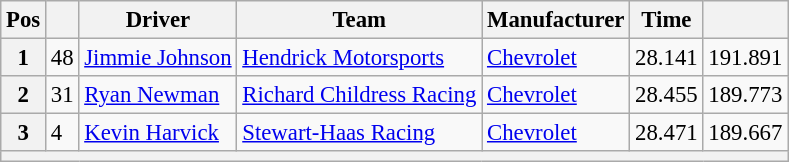<table class="wikitable" style="font-size:95%">
<tr>
<th>Pos</th>
<th></th>
<th>Driver</th>
<th>Team</th>
<th>Manufacturer</th>
<th>Time</th>
<th></th>
</tr>
<tr>
<th>1</th>
<td>48</td>
<td><a href='#'>Jimmie Johnson</a></td>
<td><a href='#'>Hendrick Motorsports</a></td>
<td><a href='#'>Chevrolet</a></td>
<td>28.141</td>
<td>191.891</td>
</tr>
<tr>
<th>2</th>
<td>31</td>
<td><a href='#'>Ryan Newman</a></td>
<td><a href='#'>Richard Childress Racing</a></td>
<td><a href='#'>Chevrolet</a></td>
<td>28.455</td>
<td>189.773</td>
</tr>
<tr>
<th>3</th>
<td>4</td>
<td><a href='#'>Kevin Harvick</a></td>
<td><a href='#'>Stewart-Haas Racing</a></td>
<td><a href='#'>Chevrolet</a></td>
<td>28.471</td>
<td>189.667</td>
</tr>
<tr>
<th colspan="7"></th>
</tr>
</table>
